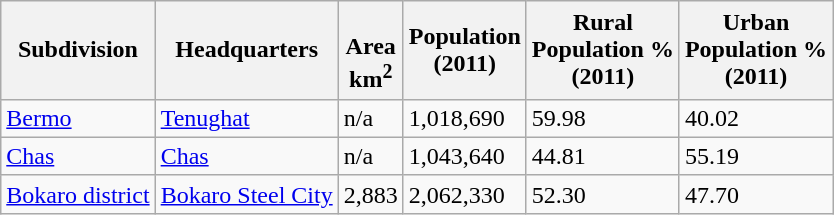<table class="wikitable sortable">
<tr>
<th>Subdivision</th>
<th>Headquarters</th>
<th><br>Area<br>km<sup>2</sup></th>
<th>Population<br>(2011)</th>
<th>Rural<br>Population %<br>(2011)</th>
<th>Urban<br> Population % <br>(2011)</th>
</tr>
<tr>
<td><a href='#'>Bermo</a></td>
<td><a href='#'>Tenughat</a></td>
<td>n/a</td>
<td>1,018,690</td>
<td>59.98</td>
<td>40.02</td>
</tr>
<tr>
<td><a href='#'>Chas</a></td>
<td><a href='#'>Chas</a></td>
<td>n/a</td>
<td>1,043,640</td>
<td>44.81</td>
<td>55.19</td>
</tr>
<tr>
<td><a href='#'>Bokaro district</a></td>
<td><a href='#'>Bokaro Steel City</a></td>
<td>2,883</td>
<td>2,062,330</td>
<td>52.30</td>
<td>47.70</td>
</tr>
</table>
